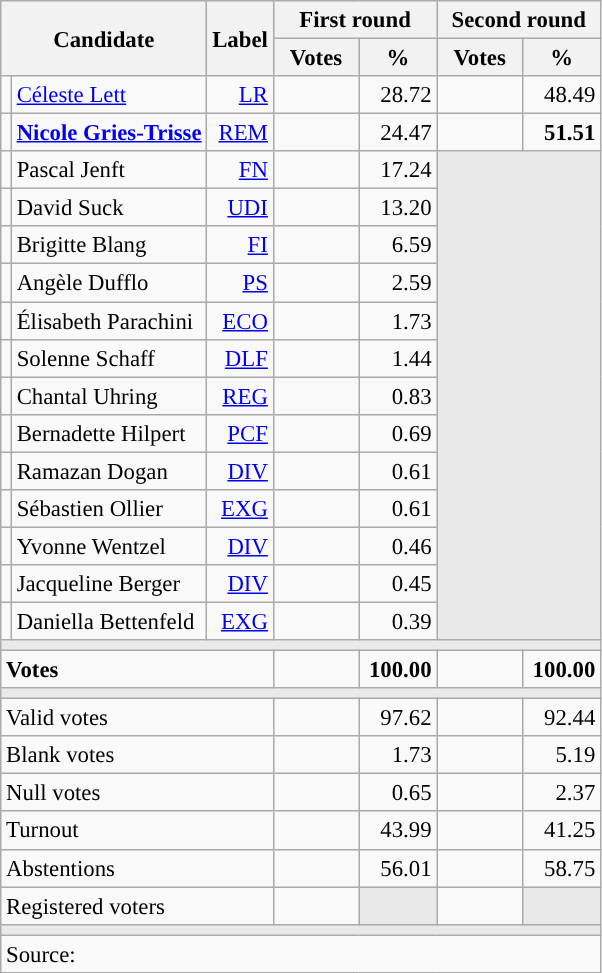<table class="wikitable" style="text-align:right;font-size:95%;">
<tr>
<th rowspan="2" colspan="2">Candidate</th>
<th rowspan="2">Label</th>
<th colspan="2">First round</th>
<th colspan="2">Second round</th>
</tr>
<tr>
<th style="width:50px;">Votes</th>
<th style="width:45px;">%</th>
<th style="width:50px;">Votes</th>
<th style="width:45px;">%</th>
</tr>
<tr>
<td style="color:inherit;background:"></td>
<td style="text-align:left;"><a href='#'>Céleste Lett</a></td>
<td><a href='#'>LR</a></td>
<td></td>
<td>28.72</td>
<td></td>
<td>48.49</td>
</tr>
<tr>
<td style="color:inherit;background:"></td>
<td style="text-align:left;"><strong><a href='#'>Nicole Gries-Trisse</a></strong></td>
<td><a href='#'>REM</a></td>
<td></td>
<td>24.47</td>
<td><strong></strong></td>
<td><strong>51.51</strong></td>
</tr>
<tr>
<td style="color:inherit;background:"></td>
<td style="text-align:left;">Pascal Jenft</td>
<td><a href='#'>FN</a></td>
<td></td>
<td>17.24</td>
<td colspan="2" rowspan="13" style="background:#E9E9E9;"></td>
</tr>
<tr>
<td style="color:inherit;background:"></td>
<td style="text-align:left;">David Suck</td>
<td><a href='#'>UDI</a></td>
<td></td>
<td>13.20</td>
</tr>
<tr>
<td style="color:inherit;background:"></td>
<td style="text-align:left;">Brigitte Blang</td>
<td><a href='#'>FI</a></td>
<td></td>
<td>6.59</td>
</tr>
<tr>
<td style="color:inherit;background:"></td>
<td style="text-align:left;">Angèle Dufflo</td>
<td><a href='#'>PS</a></td>
<td></td>
<td>2.59</td>
</tr>
<tr>
<td style="color:inherit;background:"></td>
<td style="text-align:left;">Élisabeth Parachini</td>
<td><a href='#'>ECO</a></td>
<td></td>
<td>1.73</td>
</tr>
<tr>
<td style="color:inherit;background:"></td>
<td style="text-align:left;">Solenne Schaff</td>
<td><a href='#'>DLF</a></td>
<td></td>
<td>1.44</td>
</tr>
<tr>
<td style="color:inherit;background:"></td>
<td style="text-align:left;">Chantal Uhring</td>
<td><a href='#'>REG</a></td>
<td></td>
<td>0.83</td>
</tr>
<tr>
<td style="color:inherit;background:"></td>
<td style="text-align:left;">Bernadette Hilpert</td>
<td><a href='#'>PCF</a></td>
<td></td>
<td>0.69</td>
</tr>
<tr>
<td style="color:inherit;background:"></td>
<td style="text-align:left;">Ramazan Dogan</td>
<td><a href='#'>DIV</a></td>
<td></td>
<td>0.61</td>
</tr>
<tr>
<td style="color:inherit;background:"></td>
<td style="text-align:left;">Sébastien Ollier</td>
<td><a href='#'>EXG</a></td>
<td></td>
<td>0.61</td>
</tr>
<tr>
<td style="color:inherit;background:"></td>
<td style="text-align:left;">Yvonne Wentzel</td>
<td><a href='#'>DIV</a></td>
<td></td>
<td>0.46</td>
</tr>
<tr>
<td style="color:inherit;background:"></td>
<td style="text-align:left;">Jacqueline Berger</td>
<td><a href='#'>DIV</a></td>
<td></td>
<td>0.45</td>
</tr>
<tr>
<td style="color:inherit;background:"></td>
<td style="text-align:left;">Daniella Bettenfeld</td>
<td><a href='#'>EXG</a></td>
<td></td>
<td>0.39</td>
</tr>
<tr>
<td colspan="7" style="background:#E9E9E9;"></td>
</tr>
<tr style="font-weight:bold;">
<td colspan="3" style="text-align:left;">Votes</td>
<td></td>
<td>100.00</td>
<td></td>
<td>100.00</td>
</tr>
<tr>
<td colspan="7" style="background:#E9E9E9;"></td>
</tr>
<tr>
<td colspan="3" style="text-align:left;">Valid votes</td>
<td></td>
<td>97.62</td>
<td></td>
<td>92.44</td>
</tr>
<tr>
<td colspan="3" style="text-align:left;">Blank votes</td>
<td></td>
<td>1.73</td>
<td></td>
<td>5.19</td>
</tr>
<tr>
<td colspan="3" style="text-align:left;">Null votes</td>
<td></td>
<td>0.65</td>
<td></td>
<td>2.37</td>
</tr>
<tr>
<td colspan="3" style="text-align:left;">Turnout</td>
<td></td>
<td>43.99</td>
<td></td>
<td>41.25</td>
</tr>
<tr>
<td colspan="3" style="text-align:left;">Abstentions</td>
<td></td>
<td>56.01</td>
<td></td>
<td>58.75</td>
</tr>
<tr>
<td colspan="3" style="text-align:left;">Registered voters</td>
<td></td>
<td style="background:#E9E9E9;"></td>
<td></td>
<td style="background:#E9E9E9;"></td>
</tr>
<tr>
<td colspan="7" style="background:#E9E9E9;"></td>
</tr>
<tr>
<td colspan="7" style="text-align:left;">Source: </td>
</tr>
</table>
